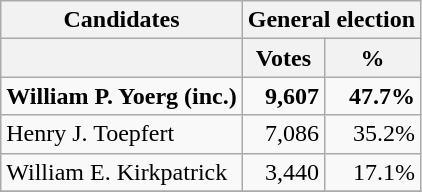<table class=wikitable>
<tr>
<th colspan=1><strong>Candidates</strong></th>
<th colspan=2><strong>General election</strong></th>
</tr>
<tr>
<th></th>
<th>Votes</th>
<th>%</th>
</tr>
<tr>
<td><strong>William P. Yoerg (inc.)</strong></td>
<td align="right"><strong>9,607</strong></td>
<td align="right"><strong>47.7%</strong></td>
</tr>
<tr>
<td>Henry J. Toepfert</td>
<td align="right">7,086</td>
<td align="right">35.2%</td>
</tr>
<tr>
<td>William E. Kirkpatrick</td>
<td align="right">3,440</td>
<td align="right">17.1%</td>
</tr>
<tr>
</tr>
</table>
